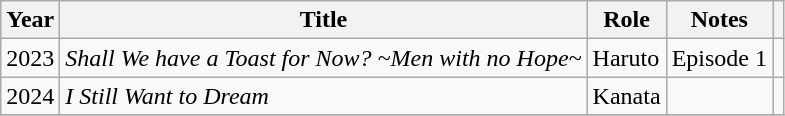<table class="wikitable sortable">
<tr>
<th>Year</th>
<th>Title</th>
<th>Role</th>
<th>Notes</th>
<th class="unsortable"></th>
</tr>
<tr>
<td>2023</td>
<td><em>Shall We have a Toast for Now? ~Men with no Hope~</em></td>
<td>Haruto</td>
<td>Episode 1</td>
<td></td>
</tr>
<tr>
<td>2024</td>
<td><em>I Still Want to Dream</em></td>
<td>Kanata</td>
<td></td>
<td></td>
</tr>
<tr>
</tr>
</table>
